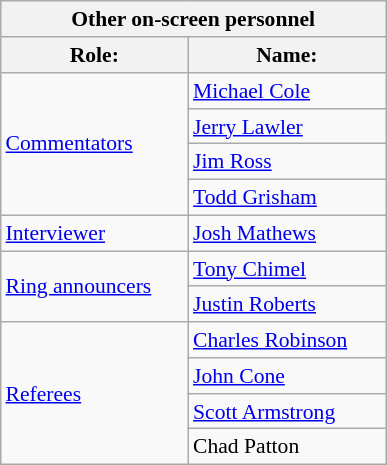<table align="right" class="wikitable" style="border:1px; font-size:90%; margin-left:1em;">
<tr>
<th colspan=2 width=250>Other on-screen personnel</th>
</tr>
<tr>
<th>Role:</th>
<th>Name:</th>
</tr>
<tr>
<td rowspan=4><a href='#'>Commentators</a></td>
<td><a href='#'>Michael Cole</a></td>
</tr>
<tr>
<td><a href='#'>Jerry Lawler</a></td>
</tr>
<tr>
<td><a href='#'>Jim Ross</a></td>
</tr>
<tr>
<td><a href='#'>Todd Grisham</a></td>
</tr>
<tr>
<td><a href='#'>Interviewer</a></td>
<td><a href='#'>Josh Mathews</a></td>
</tr>
<tr>
<td rowspan=2><a href='#'>Ring announcers</a></td>
<td><a href='#'>Tony Chimel</a></td>
</tr>
<tr>
<td><a href='#'>Justin Roberts</a></td>
</tr>
<tr>
<td rowspan=4><a href='#'>Referees</a></td>
<td><a href='#'>Charles Robinson</a></td>
</tr>
<tr>
<td><a href='#'>John Cone</a></td>
</tr>
<tr>
<td><a href='#'>Scott Armstrong</a></td>
</tr>
<tr>
<td>Chad Patton</td>
</tr>
</table>
